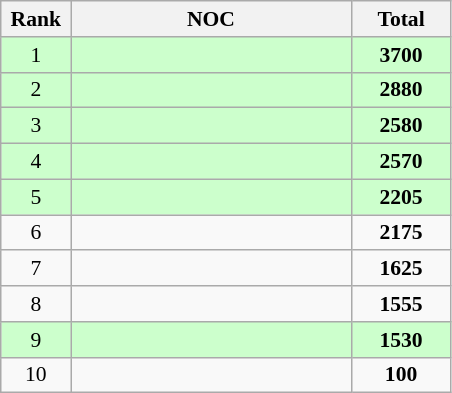<table class="wikitable" style="text-align:center; font-size:90%">
<tr>
<th width=40>Rank</th>
<th width=180>NOC</th>
<th width=60>Total</th>
</tr>
<tr bgcolor=#ccffcc>
<td>1</td>
<td align=left></td>
<td><strong>3700</strong></td>
</tr>
<tr bgcolor=#ccffcc>
<td>2</td>
<td align=left></td>
<td><strong>2880</strong></td>
</tr>
<tr bgcolor=#ccffcc>
<td>3</td>
<td align=left></td>
<td><strong>2580</strong></td>
</tr>
<tr bgcolor=#ccffcc>
<td>4</td>
<td align=left></td>
<td><strong>2570</strong></td>
</tr>
<tr bgcolor=#ccffcc>
<td>5</td>
<td align=left></td>
<td><strong>2205</strong></td>
</tr>
<tr>
<td>6</td>
<td align=left></td>
<td><strong>2175</strong></td>
</tr>
<tr>
<td>7</td>
<td align=left></td>
<td><strong>1625</strong></td>
</tr>
<tr>
<td>8</td>
<td align=left></td>
<td><strong>1555</strong></td>
</tr>
<tr bgcolor=#ccffcc>
<td>9</td>
<td align=left></td>
<td><strong>1530</strong></td>
</tr>
<tr>
<td>10</td>
<td align=left></td>
<td><strong>100</strong></td>
</tr>
</table>
